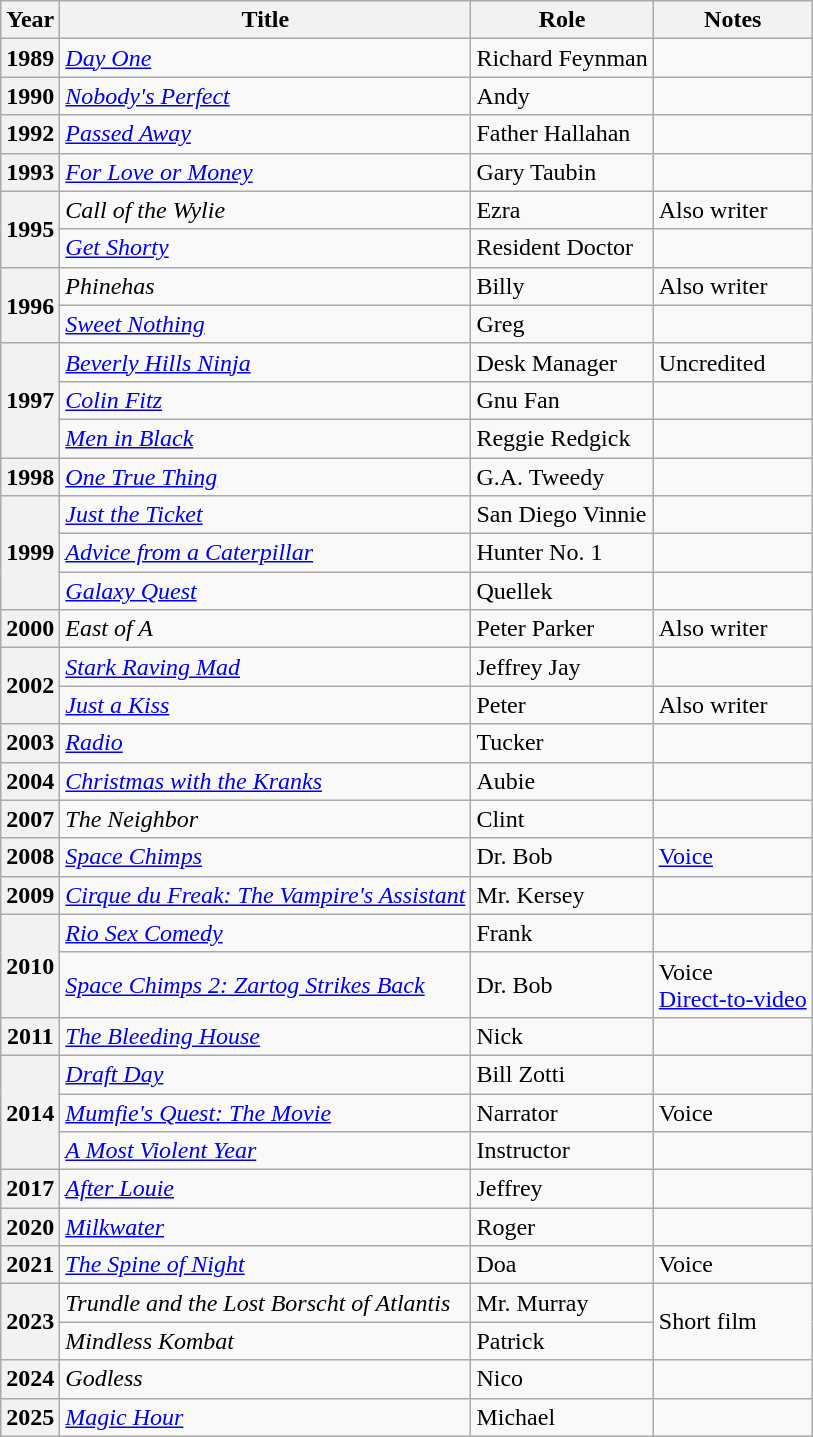<table class=wikitable unsortable>
<tr>
<th>Year</th>
<th>Title</th>
<th>Role</th>
<th>Notes</th>
</tr>
<tr>
<th>1989</th>
<td><em><a href='#'>Day One</a></em></td>
<td>Richard Feynman</td>
<td></td>
</tr>
<tr>
<th>1990</th>
<td><em><a href='#'>Nobody's Perfect</a></em></td>
<td>Andy</td>
<td></td>
</tr>
<tr>
<th>1992</th>
<td><em><a href='#'>Passed Away</a></em></td>
<td>Father Hallahan</td>
<td></td>
</tr>
<tr>
<th>1993</th>
<td><em><a href='#'>For Love or Money</a></em></td>
<td>Gary Taubin</td>
<td></td>
</tr>
<tr>
<th rowspan="2">1995</th>
<td><em>Call of the Wylie</em></td>
<td>Ezra</td>
<td>Also writer</td>
</tr>
<tr>
<td><em><a href='#'>Get Shorty</a></em></td>
<td>Resident Doctor</td>
<td></td>
</tr>
<tr>
<th rowspan="2">1996</th>
<td><em>Phinehas</em></td>
<td>Billy</td>
<td>Also writer</td>
</tr>
<tr>
<td><em><a href='#'>Sweet Nothing</a></em></td>
<td>Greg</td>
<td></td>
</tr>
<tr>
<th rowspan="3">1997</th>
<td><em><a href='#'>Beverly Hills Ninja</a></em></td>
<td>Desk Manager</td>
<td>Uncredited</td>
</tr>
<tr>
<td><em><a href='#'>Colin Fitz</a></em></td>
<td>Gnu Fan</td>
<td></td>
</tr>
<tr>
<td><em><a href='#'>Men in Black</a></em></td>
<td>Reggie Redgick</td>
<td></td>
</tr>
<tr>
<th>1998</th>
<td><em><a href='#'>One True Thing</a></em></td>
<td>G.A. Tweedy</td>
<td></td>
</tr>
<tr>
<th rowspan="3">1999</th>
<td><em><a href='#'>Just the Ticket</a></em></td>
<td>San Diego Vinnie</td>
<td></td>
</tr>
<tr>
<td><em><a href='#'>Advice from a Caterpillar</a></em></td>
<td>Hunter No. 1</td>
<td></td>
</tr>
<tr>
<td><em><a href='#'>Galaxy Quest</a></em></td>
<td>Quellek</td>
<td></td>
</tr>
<tr>
<th>2000</th>
<td><em>East of A</em></td>
<td>Peter Parker</td>
<td>Also writer</td>
</tr>
<tr>
<th rowspan="2">2002</th>
<td><em><a href='#'>Stark Raving Mad</a></em></td>
<td>Jeffrey Jay</td>
<td></td>
</tr>
<tr>
<td><em><a href='#'>Just a Kiss</a></em></td>
<td>Peter</td>
<td>Also writer</td>
</tr>
<tr>
<th>2003</th>
<td><em><a href='#'>Radio</a></em></td>
<td>Tucker</td>
<td></td>
</tr>
<tr>
<th>2004</th>
<td><em><a href='#'>Christmas with the Kranks</a></em></td>
<td>Aubie</td>
<td></td>
</tr>
<tr>
<th>2007</th>
<td><em>The Neighbor</em></td>
<td>Clint</td>
<td></td>
</tr>
<tr>
<th>2008</th>
<td><em><a href='#'>Space Chimps</a></em></td>
<td>Dr. Bob</td>
<td><a href='#'>Voice</a></td>
</tr>
<tr>
<th>2009</th>
<td><em><a href='#'>Cirque du Freak: The Vampire's Assistant</a></em></td>
<td>Mr. Kersey</td>
<td></td>
</tr>
<tr>
<th rowspan="2">2010</th>
<td><em><a href='#'>Rio Sex Comedy</a></em></td>
<td>Frank</td>
<td></td>
</tr>
<tr>
<td><em><a href='#'>Space Chimps 2: Zartog Strikes Back</a></em></td>
<td>Dr. Bob</td>
<td>Voice<br><a href='#'>Direct-to-video</a></td>
</tr>
<tr>
<th>2011</th>
<td><em><a href='#'>The Bleeding House</a></em></td>
<td>Nick</td>
<td></td>
</tr>
<tr>
<th rowspan="3">2014</th>
<td><em><a href='#'>Draft Day</a></em></td>
<td>Bill Zotti</td>
<td></td>
</tr>
<tr>
<td><em><a href='#'>Mumfie's Quest: The Movie</a></em></td>
<td>Narrator</td>
<td>Voice</td>
</tr>
<tr>
<td><em><a href='#'>A Most Violent Year</a></em></td>
<td>Instructor</td>
<td></td>
</tr>
<tr>
<th>2017</th>
<td><em><a href='#'>After Louie</a></em></td>
<td>Jeffrey</td>
<td></td>
</tr>
<tr>
<th>2020</th>
<td><em><a href='#'>Milkwater</a></em></td>
<td>Roger</td>
<td></td>
</tr>
<tr>
<th>2021</th>
<td><em><a href='#'>The Spine of Night</a></em></td>
<td>Doa</td>
<td>Voice</td>
</tr>
<tr>
<th rowspan="2">2023</th>
<td><em>Trundle and the Lost Borscht of Atlantis</em></td>
<td>Mr. Murray</td>
<td rowspan=2>Short film</td>
</tr>
<tr>
<td><em>Mindless Kombat</em></td>
<td>Patrick</td>
</tr>
<tr>
<th>2024</th>
<td><em>Godless</em></td>
<td>Nico</td>
<td></td>
</tr>
<tr>
<th>2025</th>
<td><em><a href='#'>Magic Hour</a></em></td>
<td>Michael</td>
<td></td>
</tr>
</table>
